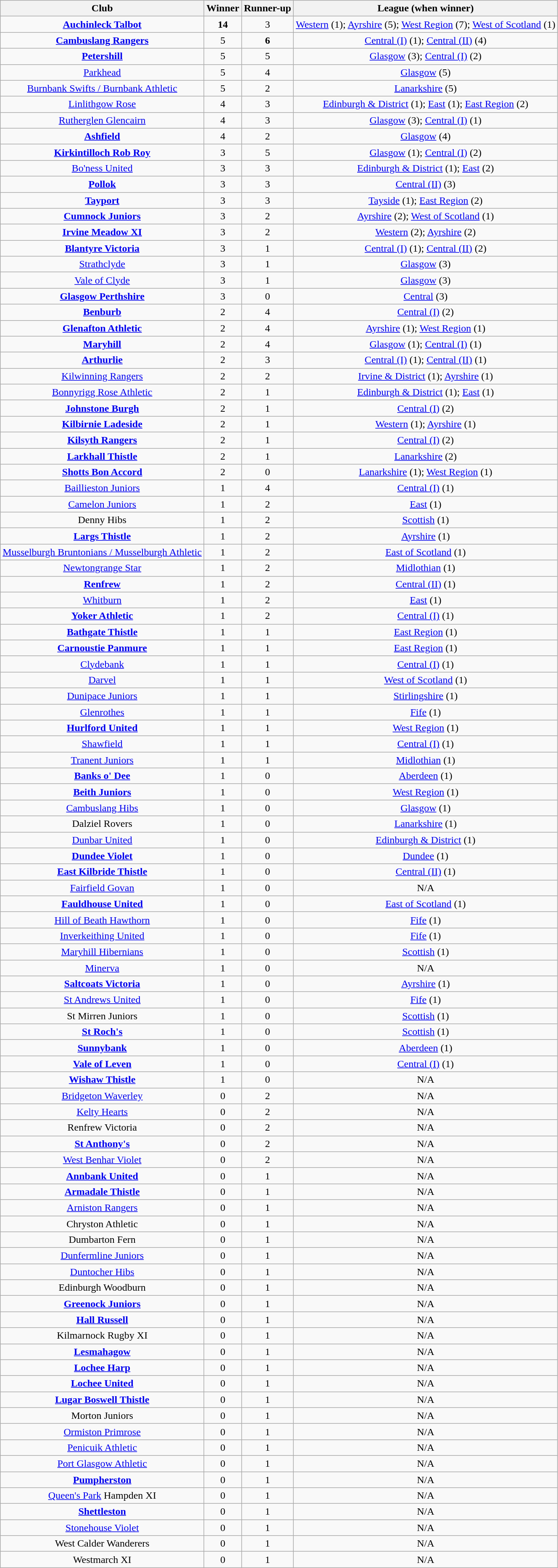<table class="wikitable sortable" style="text-align: center;">
<tr>
<th>Club</th>
<th>Winner</th>
<th>Runner-up</th>
<th>League (when winner)</th>
</tr>
<tr>
<td><a href='#'><strong>Auchinleck Talbot</strong></a></td>
<td><strong>14</strong></td>
<td>3</td>
<td><a href='#'>Western</a> (1); <a href='#'>Ayrshire</a> (5); <a href='#'>West Region</a> (7); <a href='#'>West of Scotland</a> (1)</td>
</tr>
<tr>
<td><a href='#'><strong>Cambuslang Rangers</strong></a></td>
<td>5</td>
<td><strong>6</strong></td>
<td><a href='#'>Central (I)</a> (1); <a href='#'>Central (II)</a> (4)</td>
</tr>
<tr>
<td><a href='#'><strong>Petershill</strong></a></td>
<td>5</td>
<td>5</td>
<td><a href='#'>Glasgow</a> (3); <a href='#'>Central (I)</a> (2)</td>
</tr>
<tr>
<td><a href='#'>Parkhead</a></td>
<td>5</td>
<td>4</td>
<td><a href='#'>Glasgow</a> (5)</td>
</tr>
<tr>
<td><a href='#'>Burnbank Swifts / Burnbank Athletic</a></td>
<td>5</td>
<td>2</td>
<td><a href='#'>Lanarkshire</a> (5)</td>
</tr>
<tr>
<td><a href='#'>Linlithgow Rose</a></td>
<td>4</td>
<td>3</td>
<td><a href='#'>Edinburgh & District</a> (1); <a href='#'>East</a> (1); <a href='#'>East Region</a> (2)</td>
</tr>
<tr>
<td><a href='#'>Rutherglen Glencairn</a></td>
<td>4</td>
<td>3</td>
<td><a href='#'>Glasgow</a> (3); <a href='#'>Central (I)</a> (1)</td>
</tr>
<tr>
<td><a href='#'><strong>Ashfield</strong></a></td>
<td>4</td>
<td>2</td>
<td><a href='#'>Glasgow</a> (4)</td>
</tr>
<tr>
<td><a href='#'><strong>Kirkintilloch Rob Roy</strong></a></td>
<td>3</td>
<td>5</td>
<td><a href='#'>Glasgow</a> (1); <a href='#'>Central (I)</a> (2)</td>
</tr>
<tr>
<td><a href='#'>Bo'ness United</a></td>
<td>3</td>
<td>3</td>
<td><a href='#'>Edinburgh & District</a> (1); <a href='#'>East</a> (2)</td>
</tr>
<tr>
<td><a href='#'><strong>Pollok</strong></a></td>
<td>3</td>
<td>3</td>
<td><a href='#'>Central (II)</a> (3)</td>
</tr>
<tr>
<td><a href='#'><strong>Tayport</strong></a></td>
<td>3</td>
<td>3</td>
<td><a href='#'>Tayside</a> (1); <a href='#'>East Region</a> (2)</td>
</tr>
<tr>
<td><a href='#'><strong>Cumnock Juniors</strong></a></td>
<td>3</td>
<td>2</td>
<td><a href='#'>Ayrshire</a> (2); <a href='#'>West of Scotland</a> (1)</td>
</tr>
<tr>
<td><a href='#'><strong>Irvine Meadow XI</strong></a></td>
<td>3</td>
<td>2</td>
<td><a href='#'>Western</a> (2); <a href='#'>Ayrshire</a> (2)</td>
</tr>
<tr>
<td><a href='#'><strong>Blantyre Victoria</strong></a></td>
<td>3</td>
<td>1</td>
<td><a href='#'>Central (I)</a> (1); <a href='#'>Central (II)</a> (2)</td>
</tr>
<tr>
<td><a href='#'>Strathclyde</a></td>
<td>3</td>
<td>1</td>
<td><a href='#'>Glasgow</a> (3)</td>
</tr>
<tr>
<td><a href='#'>Vale of Clyde</a></td>
<td>3</td>
<td>1</td>
<td><a href='#'>Glasgow</a> (3)</td>
</tr>
<tr>
<td><a href='#'><strong>Glasgow Perthshire</strong></a></td>
<td>3</td>
<td>0</td>
<td><a href='#'>Central</a> (3)</td>
</tr>
<tr>
<td><a href='#'><strong>Benburb</strong></a></td>
<td>2</td>
<td>4</td>
<td><a href='#'>Central (I)</a> (2)</td>
</tr>
<tr>
<td><a href='#'><strong>Glenafton Athletic</strong></a></td>
<td>2</td>
<td>4</td>
<td><a href='#'>Ayrshire</a> (1); <a href='#'>West Region</a> (1)</td>
</tr>
<tr>
<td><a href='#'><strong>Maryhill</strong></a></td>
<td>2</td>
<td>4</td>
<td><a href='#'>Glasgow</a> (1); <a href='#'>Central (I)</a> (1)</td>
</tr>
<tr>
<td><a href='#'><strong>Arthurlie</strong></a></td>
<td>2</td>
<td>3</td>
<td><a href='#'>Central (I)</a> (1); <a href='#'>Central (II)</a> (1)</td>
</tr>
<tr>
<td><a href='#'>Kilwinning Rangers</a></td>
<td>2</td>
<td>2</td>
<td><a href='#'>Irvine & District</a> (1); <a href='#'>Ayrshire</a> (1)</td>
</tr>
<tr>
<td><a href='#'>Bonnyrigg Rose Athletic</a></td>
<td>2</td>
<td>1</td>
<td><a href='#'>Edinburgh & District</a> (1); <a href='#'>East</a> (1)</td>
</tr>
<tr>
<td><a href='#'><strong>Johnstone Burgh</strong></a></td>
<td>2</td>
<td>1</td>
<td><a href='#'>Central (I)</a> (2)</td>
</tr>
<tr>
<td><a href='#'><strong>Kilbirnie Ladeside</strong></a></td>
<td>2</td>
<td>1</td>
<td><a href='#'>Western</a> (1); <a href='#'>Ayrshire</a> (1)</td>
</tr>
<tr>
<td><a href='#'><strong>Kilsyth Rangers</strong></a></td>
<td>2</td>
<td>1</td>
<td><a href='#'>Central (I)</a> (2)</td>
</tr>
<tr>
<td><a href='#'><strong>Larkhall Thistle</strong></a></td>
<td>2</td>
<td>1</td>
<td><a href='#'>Lanarkshire</a> (2)</td>
</tr>
<tr>
<td><a href='#'><strong>Shotts Bon Accord</strong></a></td>
<td>2</td>
<td>0</td>
<td><a href='#'>Lanarkshire</a> (1); <a href='#'>West Region</a> (1)</td>
</tr>
<tr>
<td><a href='#'>Baillieston Juniors</a></td>
<td>1</td>
<td>4</td>
<td><a href='#'>Central (I)</a> (1)</td>
</tr>
<tr>
<td><a href='#'>Camelon Juniors</a></td>
<td>1</td>
<td>2</td>
<td><a href='#'>East</a> (1)</td>
</tr>
<tr>
<td>Denny Hibs</td>
<td>1</td>
<td>2</td>
<td><a href='#'>Scottish</a> (1)</td>
</tr>
<tr>
<td><a href='#'><strong>Largs Thistle</strong></a></td>
<td>1</td>
<td>2</td>
<td><a href='#'>Ayrshire</a> (1)</td>
</tr>
<tr>
<td><a href='#'>Musselburgh Bruntonians / Musselburgh Athletic</a></td>
<td>1</td>
<td>2</td>
<td><a href='#'>East of Scotland</a> (1)</td>
</tr>
<tr>
<td><a href='#'>Newtongrange Star</a></td>
<td>1</td>
<td>2</td>
<td><a href='#'>Midlothian</a> (1)</td>
</tr>
<tr>
<td><a href='#'><strong>Renfrew</strong></a></td>
<td>1</td>
<td>2</td>
<td><a href='#'>Central (II)</a> (1)</td>
</tr>
<tr>
<td><a href='#'>Whitburn</a></td>
<td>1</td>
<td>2</td>
<td><a href='#'>East</a> (1)</td>
</tr>
<tr>
<td><a href='#'><strong>Yoker Athletic</strong></a></td>
<td>1</td>
<td>2</td>
<td><a href='#'>Central (I)</a> (1)</td>
</tr>
<tr>
<td><a href='#'><strong>Bathgate Thistle</strong></a></td>
<td>1</td>
<td>1</td>
<td><a href='#'>East Region</a> (1)</td>
</tr>
<tr>
<td><a href='#'><strong>Carnoustie Panmure</strong></a></td>
<td>1</td>
<td>1</td>
<td><a href='#'>East Region</a> (1)</td>
</tr>
<tr>
<td><a href='#'>Clydebank</a></td>
<td>1</td>
<td>1</td>
<td><a href='#'>Central (I)</a> (1)</td>
</tr>
<tr>
<td><a href='#'>Darvel</a></td>
<td>1</td>
<td>1</td>
<td><a href='#'>West of Scotland</a> (1)</td>
</tr>
<tr>
<td><a href='#'>Dunipace Juniors</a></td>
<td>1</td>
<td>1</td>
<td><a href='#'>Stirlingshire</a> (1)</td>
</tr>
<tr>
<td><a href='#'>Glenrothes</a></td>
<td>1</td>
<td>1</td>
<td><a href='#'>Fife</a> (1)</td>
</tr>
<tr>
<td><a href='#'><strong>Hurlford United</strong></a></td>
<td>1</td>
<td>1</td>
<td><a href='#'>West Region</a> (1)</td>
</tr>
<tr>
<td><a href='#'>Shawfield</a></td>
<td>1</td>
<td>1</td>
<td><a href='#'>Central (I)</a> (1)</td>
</tr>
<tr>
<td><a href='#'>Tranent Juniors</a></td>
<td>1</td>
<td>1</td>
<td><a href='#'>Midlothian</a> (1)</td>
</tr>
<tr>
<td><a href='#'><strong>Banks o' Dee</strong></a></td>
<td>1</td>
<td>0</td>
<td><a href='#'>Aberdeen</a> (1)</td>
</tr>
<tr>
<td><a href='#'><strong>Beith Juniors</strong></a></td>
<td>1</td>
<td>0</td>
<td><a href='#'>West Region</a> (1)</td>
</tr>
<tr>
<td><a href='#'>Cambuslang Hibs</a></td>
<td>1</td>
<td>0</td>
<td><a href='#'>Glasgow</a> (1)</td>
</tr>
<tr>
<td>Dalziel Rovers</td>
<td>1</td>
<td>0</td>
<td><a href='#'>Lanarkshire</a> (1)</td>
</tr>
<tr>
<td><a href='#'>Dunbar United</a></td>
<td>1</td>
<td>0</td>
<td><a href='#'>Edinburgh & District</a> (1)</td>
</tr>
<tr>
<td><a href='#'><strong>Dundee Violet</strong></a></td>
<td>1</td>
<td>0</td>
<td><a href='#'>Dundee</a> (1)</td>
</tr>
<tr>
<td><a href='#'><strong>East Kilbride Thistle</strong></a></td>
<td>1</td>
<td>0</td>
<td><a href='#'>Central (II)</a> (1)</td>
</tr>
<tr>
<td><a href='#'>Fairfield Govan</a></td>
<td>1</td>
<td>0</td>
<td>N/A</td>
</tr>
<tr>
<td><a href='#'><strong>Fauldhouse United</strong></a></td>
<td>1</td>
<td>0</td>
<td><a href='#'>East of Scotland</a> (1)</td>
</tr>
<tr>
<td><a href='#'>Hill of Beath Hawthorn</a></td>
<td>1</td>
<td>0</td>
<td><a href='#'>Fife</a> (1)</td>
</tr>
<tr>
<td><a href='#'>Inverkeithing United</a></td>
<td>1</td>
<td>0</td>
<td><a href='#'>Fife</a> (1)</td>
</tr>
<tr>
<td><a href='#'>Maryhill Hibernians</a></td>
<td>1</td>
<td>0</td>
<td><a href='#'>Scottish</a> (1)</td>
</tr>
<tr>
<td><a href='#'>Minerva</a></td>
<td>1</td>
<td>0</td>
<td>N/A</td>
</tr>
<tr>
<td><a href='#'><strong>Saltcoats Victoria</strong></a></td>
<td>1</td>
<td>0</td>
<td><a href='#'>Ayrshire</a> (1)</td>
</tr>
<tr>
<td><a href='#'>St Andrews United</a></td>
<td>1</td>
<td>0</td>
<td><a href='#'>Fife</a> (1)</td>
</tr>
<tr>
<td>St Mirren Juniors</td>
<td>1</td>
<td>0</td>
<td><a href='#'>Scottish</a> (1)</td>
</tr>
<tr>
<td><a href='#'><strong>St Roch's</strong></a></td>
<td>1</td>
<td>0</td>
<td><a href='#'>Scottish</a> (1)</td>
</tr>
<tr>
<td><a href='#'><strong>Sunnybank</strong></a></td>
<td>1</td>
<td>0</td>
<td><a href='#'>Aberdeen</a> (1)</td>
</tr>
<tr>
<td><a href='#'><strong>Vale of Leven</strong></a></td>
<td>1</td>
<td>0</td>
<td><a href='#'>Central (I)</a> (1)</td>
</tr>
<tr>
<td><a href='#'><strong>Wishaw Thistle</strong></a></td>
<td>1</td>
<td>0</td>
<td>N/A</td>
</tr>
<tr>
<td><a href='#'>Bridgeton Waverley</a></td>
<td>0</td>
<td>2</td>
<td>N/A</td>
</tr>
<tr>
<td><a href='#'>Kelty Hearts</a></td>
<td>0</td>
<td>2</td>
<td>N/A</td>
</tr>
<tr>
<td>Renfrew Victoria</td>
<td>0</td>
<td>2</td>
<td>N/A</td>
</tr>
<tr>
<td><a href='#'><strong>St Anthony's</strong></a></td>
<td>0</td>
<td>2</td>
<td>N/A</td>
</tr>
<tr>
<td><a href='#'>West Benhar Violet</a></td>
<td>0</td>
<td>2</td>
<td>N/A</td>
</tr>
<tr>
<td><a href='#'><strong>Annbank United</strong></a></td>
<td>0</td>
<td>1</td>
<td>N/A</td>
</tr>
<tr>
<td><a href='#'><strong>Armadale Thistle</strong></a></td>
<td>0</td>
<td>1</td>
<td>N/A</td>
</tr>
<tr>
<td><a href='#'>Arniston Rangers</a></td>
<td>0</td>
<td>1</td>
<td>N/A</td>
</tr>
<tr>
<td>Chryston Athletic</td>
<td>0</td>
<td>1</td>
<td>N/A</td>
</tr>
<tr>
<td>Dumbarton Fern</td>
<td>0</td>
<td>1</td>
<td>N/A</td>
</tr>
<tr>
<td><a href='#'>Dunfermline Juniors</a></td>
<td>0</td>
<td>1</td>
<td>N/A</td>
</tr>
<tr>
<td><a href='#'>Duntocher Hibs</a></td>
<td>0</td>
<td>1</td>
<td>N/A</td>
</tr>
<tr>
<td>Edinburgh Woodburn</td>
<td>0</td>
<td>1</td>
<td>N/A</td>
</tr>
<tr>
<td><a href='#'><strong>Greenock Juniors</strong></a></td>
<td>0</td>
<td>1</td>
<td>N/A</td>
</tr>
<tr>
<td><a href='#'><strong>Hall Russell</strong></a></td>
<td>0</td>
<td>1</td>
<td>N/A</td>
</tr>
<tr>
<td>Kilmarnock Rugby XI</td>
<td>0</td>
<td>1</td>
<td>N/A</td>
</tr>
<tr>
<td><a href='#'><strong>Lesmahagow</strong></a></td>
<td>0</td>
<td>1</td>
<td>N/A</td>
</tr>
<tr>
<td><a href='#'><strong>Lochee Harp</strong></a></td>
<td>0</td>
<td>1</td>
<td>N/A</td>
</tr>
<tr>
<td><a href='#'><strong>Lochee United</strong></a></td>
<td>0</td>
<td>1</td>
<td>N/A</td>
</tr>
<tr>
<td><a href='#'><strong>Lugar Boswell Thistle</strong></a></td>
<td>0</td>
<td>1</td>
<td>N/A</td>
</tr>
<tr>
<td>Morton Juniors</td>
<td>0</td>
<td>1</td>
<td>N/A</td>
</tr>
<tr>
<td><a href='#'>Ormiston Primrose</a></td>
<td>0</td>
<td>1</td>
<td>N/A</td>
</tr>
<tr>
<td><a href='#'>Penicuik Athletic</a></td>
<td>0</td>
<td>1</td>
<td>N/A</td>
</tr>
<tr>
<td><a href='#'>Port Glasgow Athletic</a></td>
<td>0</td>
<td>1</td>
<td>N/A</td>
</tr>
<tr>
<td><a href='#'><strong>Pumpherston</strong></a></td>
<td>0</td>
<td>1</td>
<td>N/A</td>
</tr>
<tr>
<td><a href='#'>Queen's Park</a> Hampden XI</td>
<td>0</td>
<td>1</td>
<td>N/A</td>
</tr>
<tr>
<td><a href='#'><strong>Shettleston</strong></a></td>
<td>0</td>
<td>1</td>
<td>N/A</td>
</tr>
<tr>
<td><a href='#'>Stonehouse Violet</a></td>
<td>0</td>
<td>1</td>
<td>N/A</td>
</tr>
<tr>
<td>West Calder Wanderers</td>
<td>0</td>
<td>1</td>
<td>N/A</td>
</tr>
<tr>
<td>Westmarch XI</td>
<td>0</td>
<td>1</td>
<td>N/A</td>
</tr>
</table>
